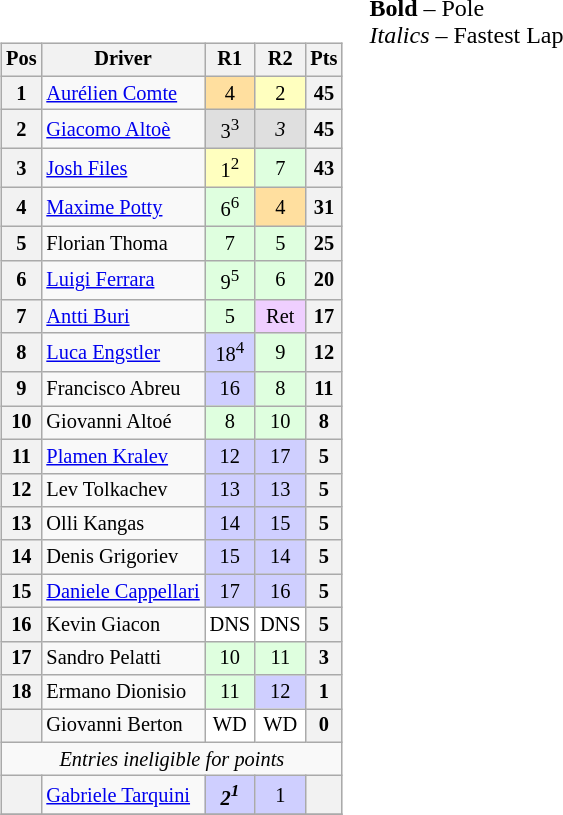<table>
<tr>
<td><br><table class="wikitable" style="font-size: 85%; text-align: center;">
<tr>
<th valign="middle">Pos</th>
<th valign="middle">Driver</th>
<th>R1</th>
<th>R2</th>
<th valign="middle">Pts</th>
</tr>
<tr>
<th>1</th>
<td align="left"> <a href='#'>Aurélien Comte</a></td>
<td style="background:#ffdf9f;">4</td>
<td style="background:#ffffbf;">2</td>
<th>45</th>
</tr>
<tr>
<th>2</th>
<td align="left"> <a href='#'>Giacomo Altoè</a></td>
<td style="background:#dfdfdf;">3<sup>3</sup></td>
<td style="background:#dfdfdf;"><em>3</em></td>
<th>45</th>
</tr>
<tr>
<th>3</th>
<td align="left"> <a href='#'>Josh Files</a></td>
<td style="background:#ffffbf;">1<sup>2</sup></td>
<td style="background:#dfffdf;">7</td>
<th>43</th>
</tr>
<tr>
<th>4</th>
<td align="left"> <a href='#'>Maxime Potty</a></td>
<td style="background:#dfffdf;">6<sup>6</sup></td>
<td style="background:#ffdf9f;">4</td>
<th>31</th>
</tr>
<tr>
<th>5</th>
<td align="left"> Florian Thoma</td>
<td style="background:#dfffdf;">7</td>
<td style="background:#dfffdf;">5</td>
<th>25</th>
</tr>
<tr>
<th>6</th>
<td align="left"> <a href='#'>Luigi Ferrara</a></td>
<td style="background:#dfffdf;">9<sup>5</sup></td>
<td style="background:#dfffdf;">6</td>
<th>20</th>
</tr>
<tr>
<th>7</th>
<td align="left"> <a href='#'>Antti Buri</a></td>
<td style="background:#dfffdf;">5</td>
<td style="background:#efcfff;">Ret</td>
<th>17</th>
</tr>
<tr>
<th>8</th>
<td align="left"> <a href='#'>Luca Engstler</a></td>
<td style="background:#cfcfff;">18<sup>4</sup></td>
<td style="background:#dfffdf;">9</td>
<th>12</th>
</tr>
<tr>
<th>9</th>
<td align="left"> Francisco Abreu</td>
<td style="background:#cfcfff;">16</td>
<td style="background:#dfffdf;">8</td>
<th>11</th>
</tr>
<tr>
<th>10</th>
<td align="left"> Giovanni Altoé</td>
<td style="background:#dfffdf;">8</td>
<td style="background:#dfffdf;">10</td>
<th>8</th>
</tr>
<tr>
<th>11</th>
<td align="left"> <a href='#'>Plamen Kralev</a></td>
<td style="background:#cfcfff;">12</td>
<td style="background:#cfcfff;">17</td>
<th>5</th>
</tr>
<tr>
<th>12</th>
<td align="left"> Lev Tolkachev</td>
<td style="background:#cfcfff;">13</td>
<td style="background:#cfcfff;">13</td>
<th>5</th>
</tr>
<tr>
<th>13</th>
<td align="left"> Olli Kangas</td>
<td style="background:#cfcfff;">14</td>
<td style="background:#cfcfff;">15</td>
<th>5</th>
</tr>
<tr>
<th>14</th>
<td align="left"> Denis Grigoriev</td>
<td style="background:#cfcfff;">15</td>
<td style="background:#cfcfff;">14</td>
<th>5</th>
</tr>
<tr>
<th>15</th>
<td align="left"> <a href='#'>Daniele Cappellari</a></td>
<td style="background:#cfcfff;">17</td>
<td style="background:#cfcfff;">16</td>
<th>5</th>
</tr>
<tr>
<th>16</th>
<td align="left"> Kevin Giacon</td>
<td style="background:#ffffff;">DNS</td>
<td style="background:#ffffff;">DNS</td>
<th>5</th>
</tr>
<tr>
<th>17</th>
<td align="left"> Sandro Pelatti</td>
<td style="background:#dfffdf;">10</td>
<td style="background:#dfffdf;">11</td>
<th>3</th>
</tr>
<tr>
<th>18</th>
<td align="left"> Ermano Dionisio</td>
<td style="background:#dfffdf;">11</td>
<td style="background:#cfcfff;">12</td>
<th>1</th>
</tr>
<tr>
<th></th>
<td align="left"> Giovanni Berton</td>
<td style="background:#ffffff;">WD</td>
<td style="background:#ffffff;">WD</td>
<th>0</th>
</tr>
<tr>
<td colspan="5"><em>Entries ineligible for points</em></td>
</tr>
<tr>
<th></th>
<td align="left"> <a href='#'>Gabriele Tarquini</a></td>
<td style="background:#cfcfff;"><strong><em>2<sup>1</sup></em></strong></td>
<td style="background:#cfcfff;">1</td>
<th></th>
</tr>
<tr>
</tr>
</table>
</td>
<td valign="top"><span><strong>Bold</strong> – Pole</span><br><span><em>Italics</em> – Fastest Lap</span></td>
</tr>
</table>
